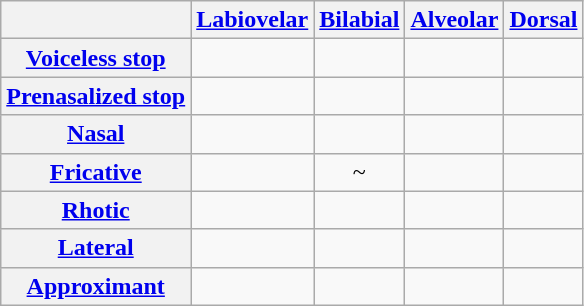<table class="wikitable" style="text-align:center;">
<tr>
<th></th>
<th><a href='#'>Labiovelar</a></th>
<th><a href='#'>Bilabial</a></th>
<th><a href='#'>Alveolar</a></th>
<th><a href='#'>Dorsal</a></th>
</tr>
<tr>
<th><a href='#'>Voiceless stop</a></th>
<td> </td>
<td></td>
<td> </td>
<td> </td>
</tr>
<tr>
<th><a href='#'>Prenasalized stop</a></th>
<td></td>
<td> </td>
<td> </td>
<td></td>
</tr>
<tr>
<th><a href='#'>Nasal</a></th>
<td> </td>
<td> </td>
<td> </td>
<td> </td>
</tr>
<tr>
<th><a href='#'>Fricative</a></th>
<td></td>
<td> ~  </td>
<td> </td>
<td> </td>
</tr>
<tr>
<th><a href='#'>Rhotic</a></th>
<td></td>
<td></td>
<td> </td>
<td></td>
</tr>
<tr>
<th><a href='#'>Lateral</a></th>
<td></td>
<td></td>
<td> </td>
<td></td>
</tr>
<tr>
<th><a href='#'>Approximant</a></th>
<td> </td>
<td></td>
<td></td>
<td></td>
</tr>
</table>
